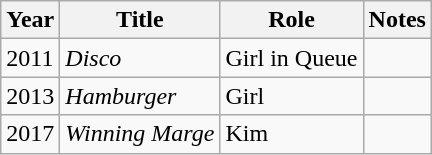<table class="wikitable sortable">
<tr>
<th>Year</th>
<th>Title</th>
<th>Role</th>
<th>Notes</th>
</tr>
<tr>
<td>2011</td>
<td><em>Disco</em></td>
<td>Girl in Queue</td>
<td></td>
</tr>
<tr>
<td>2013</td>
<td><em>Hamburger</em></td>
<td>Girl</td>
<td></td>
</tr>
<tr>
<td>2017</td>
<td><em>Winning Marge</em></td>
<td>Kim</td>
<td></td>
</tr>
</table>
